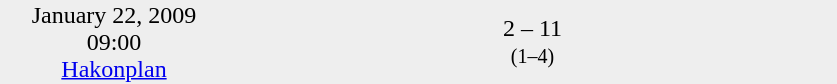<table style="background:#eee;" cellspacing="0">
<tr style="text-align:center;">
<td width=150>January 22, 2009<br>09:00<br><a href='#'>Hakonplan</a></td>
<td style="width:150px; text-align:right;"></td>
<td width=100>2 – 11 <br><small>(1–4)</small></td>
<td style="width:150px; text-align:left;"><strong></strong></td>
</tr>
</table>
